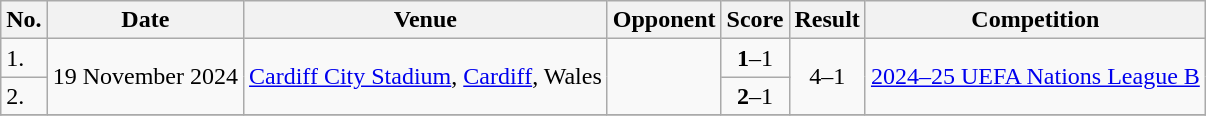<table class="wikitable">
<tr>
<th>No.</th>
<th>Date</th>
<th>Venue</th>
<th>Opponent</th>
<th>Score</th>
<th>Result</th>
<th>Competition</th>
</tr>
<tr>
<td>1.</td>
<td rowspan=2>19 November 2024</td>
<td rowspan=2><a href='#'>Cardiff City Stadium</a>, <a href='#'>Cardiff</a>, Wales</td>
<td rowspan=2></td>
<td align=center><strong>1</strong>–1</td>
<td rowspan=2 align=center>4–1</td>
<td rowspan=2><a href='#'>2024–25 UEFA Nations League B</a></td>
</tr>
<tr>
<td>2.</td>
<td align=center><strong>2</strong>–1</td>
</tr>
<tr>
</tr>
</table>
